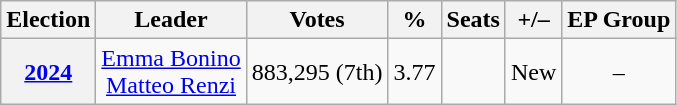<table class="wikitable" style="text-align:center">
<tr>
<th>Election</th>
<th>Leader</th>
<th>Votes</th>
<th>%</th>
<th>Seats</th>
<th>+/–</th>
<th>EP Group</th>
</tr>
<tr>
<th><a href='#'>2024</a></th>
<td><a href='#'>Emma Bonino</a><br><a href='#'>Matteo Renzi</a></td>
<td>883,295 (7th)</td>
<td>3.77</td>
<td></td>
<td>New</td>
<td>–</td>
</tr>
</table>
